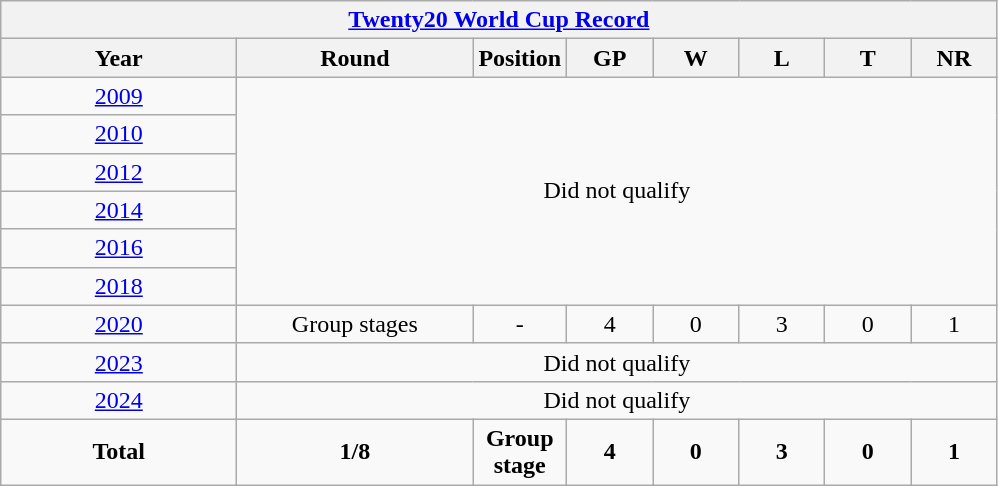<table class="wikitable" style="text-align: center; width=900px;">
<tr>
<th colspan="8"><a href='#'>Twenty20 World Cup Record</a></th>
</tr>
<tr>
<th width=150>Year</th>
<th width=150>Round</th>
<th width=50>Position</th>
<th width=50>GP</th>
<th width=50>W</th>
<th width=50>L</th>
<th width=50>T</th>
<th width=50>NR</th>
</tr>
<tr>
<td> <a href='#'>2009</a></td>
<td colspan=7  rowspan=6>Did not qualify</td>
</tr>
<tr>
<td> <a href='#'>2010</a></td>
</tr>
<tr>
<td> <a href='#'>2012</a></td>
</tr>
<tr>
<td> <a href='#'>2014</a></td>
</tr>
<tr>
<td> <a href='#'>2016</a></td>
</tr>
<tr>
<td> <a href='#'>2018</a></td>
</tr>
<tr>
<td> <a href='#'>2020</a></td>
<td>Group stages</td>
<td>-</td>
<td>4</td>
<td>0</td>
<td>3</td>
<td>0</td>
<td>1</td>
</tr>
<tr>
<td> <a href='#'>2023</a></td>
<td colspan=7  rowspan=1>Did not qualify</td>
</tr>
<tr>
<td> <a href='#'>2024</a></td>
<td colspan=7  rowspan=1>Did not qualify</td>
</tr>
<tr>
<td><strong>Total</strong></td>
<td><strong>1/8</strong></td>
<td><strong>Group stage</strong></td>
<td><strong>4</strong></td>
<td><strong>0</strong></td>
<td><strong>3</strong></td>
<td><strong>0</strong></td>
<td><strong>1</strong></td>
</tr>
</table>
